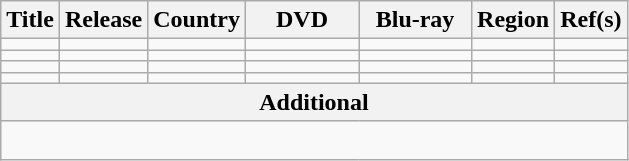<table class="wikitable">
<tr>
<th>Title</th>
<th>Release</th>
<th>Country</th>
<th width="68">DVD</th>
<th width="68">Blu-ray</th>
<th>Region</th>
<th>Ref(s)</th>
</tr>
<tr>
<td></td>
<td></td>
<td></td>
<td></td>
<td></td>
<td></td>
<td></td>
</tr>
<tr>
<td></td>
<td></td>
<td></td>
<td></td>
<td></td>
<td></td>
<td></td>
</tr>
<tr>
<td></td>
<td></td>
<td></td>
<td></td>
<td></td>
<td></td>
<td></td>
</tr>
<tr>
<td></td>
<td></td>
<td></td>
<td></td>
<td></td>
<td></td>
<td></td>
</tr>
<tr>
<th colspan="7">Additional</th>
</tr>
<tr>
<td colspan="7"><br></td>
</tr>
</table>
